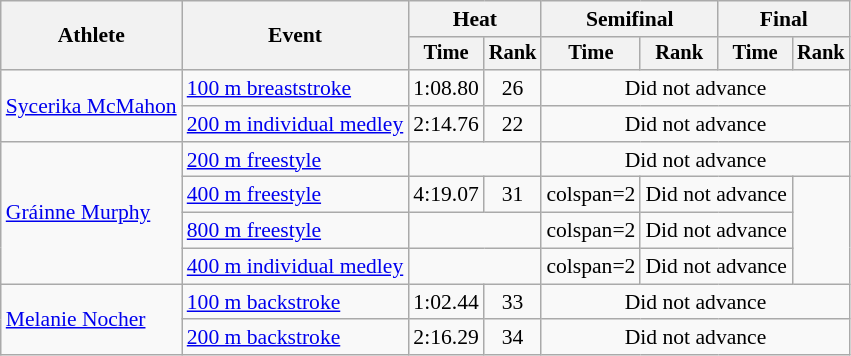<table class=wikitable style="font-size:90%">
<tr>
<th rowspan="2">Athlete</th>
<th rowspan="2">Event</th>
<th colspan="2">Heat</th>
<th colspan="2">Semifinal</th>
<th colspan="2">Final</th>
</tr>
<tr style="font-size:95%">
<th>Time</th>
<th>Rank</th>
<th>Time</th>
<th>Rank</th>
<th>Time</th>
<th>Rank</th>
</tr>
<tr align=center>
<td align=left rowspan=2><a href='#'>Sycerika McMahon</a></td>
<td align=left><a href='#'>100 m breaststroke</a></td>
<td>1:08.80</td>
<td>26</td>
<td colspan=4>Did not advance</td>
</tr>
<tr align=center>
<td align=left><a href='#'>200 m individual medley</a></td>
<td>2:14.76</td>
<td>22</td>
<td colspan=4>Did not advance</td>
</tr>
<tr align=center>
<td align=left rowspan=4><a href='#'>Gráinne Murphy</a></td>
<td align=left><a href='#'>200 m freestyle</a></td>
<td colspan=2></td>
<td colspan=4>Did not advance</td>
</tr>
<tr align=center>
<td align=left><a href='#'>400 m freestyle</a></td>
<td>4:19.07</td>
<td>31</td>
<td>colspan=2 </td>
<td colspan=2>Did not advance</td>
</tr>
<tr align=center>
<td align=left><a href='#'>800 m freestyle</a></td>
<td colspan=2></td>
<td>colspan=2 </td>
<td colspan=2>Did not advance</td>
</tr>
<tr align=center>
<td align=left><a href='#'>400 m individual medley</a></td>
<td colspan=2></td>
<td>colspan=2 </td>
<td colspan=2>Did not advance</td>
</tr>
<tr align=center>
<td align=left rowspan=2><a href='#'>Melanie Nocher</a></td>
<td align=left><a href='#'>100 m backstroke</a></td>
<td>1:02.44</td>
<td>33</td>
<td colspan=4>Did not advance</td>
</tr>
<tr align=center>
<td align=left><a href='#'>200 m backstroke</a></td>
<td>2:16.29</td>
<td>34</td>
<td colspan=4>Did not advance</td>
</tr>
</table>
